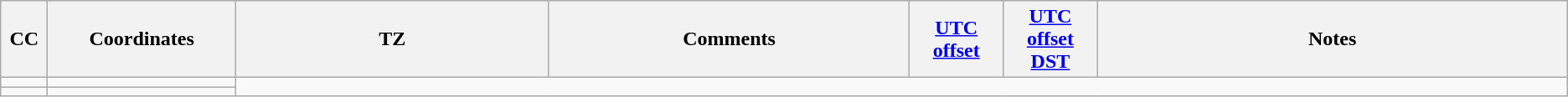<table class="wikitable sortable">
<tr>
<th width="3%">CC</th>
<th width="12%">Coordinates</th>
<th width="20%">TZ</th>
<th width="23%">Comments</th>
<th width="6%"><a href='#'>UTC offset</a></th>
<th width="6%"><a href='#'>UTC offset DST</a></th>
<th width="30%">Notes</th>
</tr>
<tr>
<td></td>
<td></td>
</tr>
<tr>
<td></td>
<td></td>
</tr>
</table>
